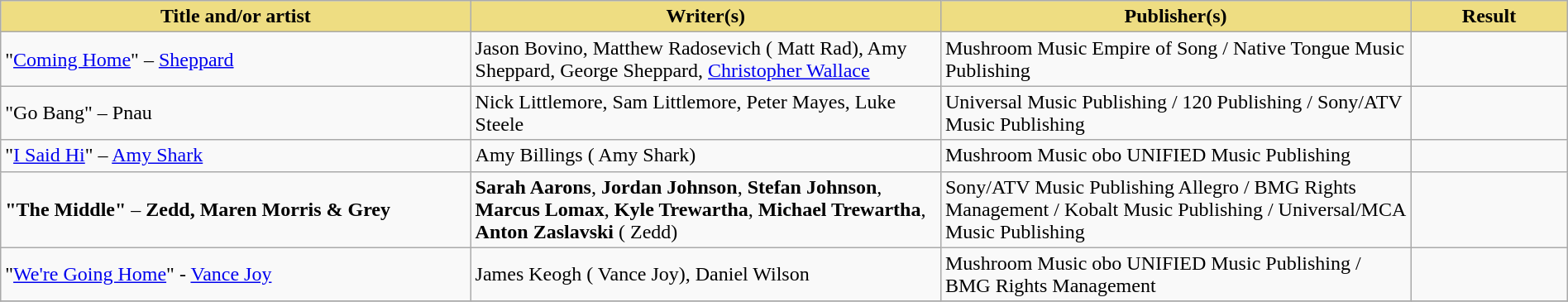<table class="wikitable" width=100%>
<tr>
<th style="width:30%;background:#EEDD82;">Title and/or artist</th>
<th style="width:30%;background:#EEDD82;">Writer(s)</th>
<th style="width:30%;background:#EEDD82;">Publisher(s)</th>
<th style="width:10%;background:#EEDD82;">Result</th>
</tr>
<tr>
<td>"<a href='#'>Coming Home</a>" – <a href='#'>Sheppard</a></td>
<td>Jason Bovino, Matthew Radosevich ( Matt Rad), Amy Sheppard, George Sheppard, <a href='#'>Christopher Wallace</a></td>
<td>Mushroom Music  Empire of Song / Native Tongue Music Publishing</td>
<td></td>
</tr>
<tr>
<td>"Go Bang" – Pnau</td>
<td>Nick Littlemore, Sam Littlemore, Peter Mayes, Luke Steele</td>
<td>Universal Music Publishing / 120 Publishing / Sony/ATV Music Publishing</td>
<td></td>
</tr>
<tr>
<td>"<a href='#'>I Said Hi</a>" – <a href='#'>Amy Shark</a></td>
<td>Amy Billings ( Amy Shark)</td>
<td>Mushroom Music obo UNIFIED Music Publishing</td>
<td></td>
</tr>
<tr>
<td><strong>"The Middle"</strong> – <strong>Zedd, Maren Morris & Grey</strong></td>
<td><strong>Sarah Aarons</strong>, <strong>Jordan Johnson</strong>, <strong>Stefan Johnson</strong>, <strong>Marcus Lomax</strong>, <strong>Kyle Trewartha</strong>, <strong>Michael Trewartha</strong>, <strong>Anton Zaslavski</strong> ( Zedd)</td>
<td>Sony/ATV Music Publishing Allegro / BMG Rights Management / Kobalt Music Publishing / Universal/MCA Music Publishing</td>
<td></td>
</tr>
<tr>
<td>"<a href='#'>We're Going Home</a>" - <a href='#'>Vance Joy</a></td>
<td>James Keogh ( Vance Joy), Daniel Wilson</td>
<td>Mushroom Music obo UNIFIED Music Publishing / BMG Rights Management</td>
<td></td>
</tr>
<tr>
</tr>
</table>
